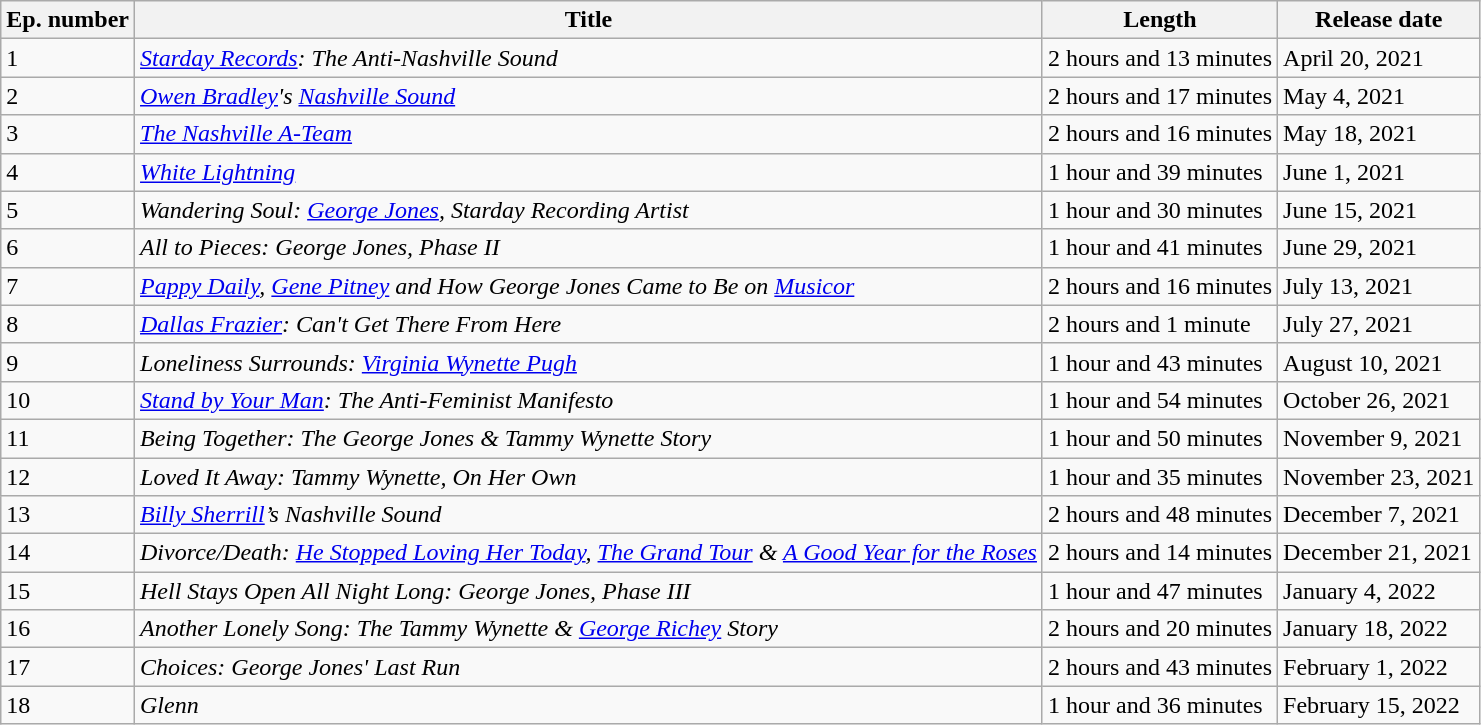<table class="wikitable collapsible" border="1">
<tr>
<th>Ep. number</th>
<th>Title</th>
<th>Length</th>
<th>Release date</th>
</tr>
<tr>
<td>1</td>
<td><em><a href='#'>Starday Records</a>: The Anti-Nashville Sound</em></td>
<td>2 hours and 13 minutes</td>
<td>April 20, 2021</td>
</tr>
<tr>
<td>2</td>
<td><em><a href='#'>Owen Bradley</a>'s <a href='#'>Nashville Sound</a></em></td>
<td>2 hours and 17 minutes</td>
<td>May 4, 2021</td>
</tr>
<tr>
<td>3</td>
<td><em><a href='#'>The Nashville A-Team</a></em></td>
<td>2 hours and 16 minutes</td>
<td>May 18, 2021</td>
</tr>
<tr>
<td>4</td>
<td><em><a href='#'>White Lightning</a></em></td>
<td>1 hour and 39 minutes</td>
<td>June 1, 2021</td>
</tr>
<tr>
<td>5</td>
<td><em>Wandering Soul: <a href='#'>George Jones</a>, Starday Recording Artist</em></td>
<td>1 hour and 30 minutes</td>
<td>June 15, 2021</td>
</tr>
<tr>
<td>6</td>
<td><em>All to Pieces: George Jones, Phase II</em></td>
<td>1 hour and 41 minutes</td>
<td>June 29, 2021</td>
</tr>
<tr>
<td>7</td>
<td><em><a href='#'>Pappy Daily</a>, <a href='#'>Gene Pitney</a> and How George Jones Came to Be on <a href='#'>Musicor</a></em></td>
<td>2 hours and 16 minutes</td>
<td>July 13, 2021</td>
</tr>
<tr>
<td>8</td>
<td><em><a href='#'>Dallas Frazier</a>: Can't Get There From Here</em></td>
<td>2 hours and 1 minute</td>
<td>July 27, 2021</td>
</tr>
<tr>
<td>9</td>
<td><em>Loneliness Surrounds: <a href='#'>Virginia Wynette Pugh</a></em></td>
<td>1 hour and 43 minutes</td>
<td>August 10, 2021</td>
</tr>
<tr>
<td>10</td>
<td><em><a href='#'>Stand by Your Man</a>: The Anti-Feminist Manifesto</em></td>
<td>1 hour and 54 minutes</td>
<td>October 26, 2021</td>
</tr>
<tr>
<td>11</td>
<td><em>Being Together: The George Jones & Tammy Wynette Story</em></td>
<td>1 hour and 50 minutes</td>
<td>November 9, 2021</td>
</tr>
<tr>
<td>12</td>
<td><em>Loved It Away: Tammy Wynette, On Her Own</em></td>
<td>1 hour and 35 minutes</td>
<td>November 23, 2021</td>
</tr>
<tr>
<td>13</td>
<td><em><a href='#'>Billy Sherrill</a>’s Nashville Sound</em></td>
<td>2 hours and 48 minutes</td>
<td>December 7, 2021</td>
</tr>
<tr>
<td>14</td>
<td><em>Divorce/Death: <a href='#'>He Stopped Loving Her Today</a>, <a href='#'>The Grand Tour</a> & <a href='#'>A Good Year for the Roses</a></em></td>
<td>2 hours and 14 minutes</td>
<td>December 21, 2021</td>
</tr>
<tr>
<td>15</td>
<td><em>Hell Stays Open All Night Long: George Jones, Phase III</em></td>
<td>1 hour and 47 minutes</td>
<td>January 4, 2022</td>
</tr>
<tr>
<td>16</td>
<td><em>Another Lonely Song: The Tammy Wynette & <a href='#'>George Richey</a> Story</em></td>
<td>2 hours and 20 minutes</td>
<td>January 18, 2022</td>
</tr>
<tr>
<td>17</td>
<td><em>Choices: George Jones' Last Run</em></td>
<td>2 hours and 43 minutes</td>
<td>February 1, 2022</td>
</tr>
<tr>
<td>18</td>
<td><em>Glenn</em></td>
<td>1 hour and 36 minutes</td>
<td>February 15, 2022</td>
</tr>
</table>
